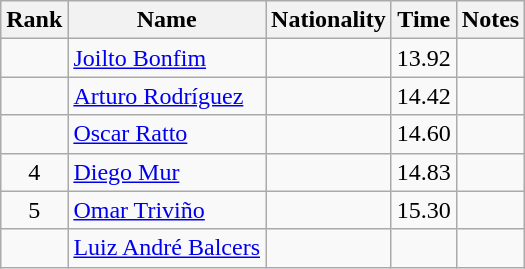<table class="wikitable sortable" style="text-align:center">
<tr>
<th>Rank</th>
<th>Name</th>
<th>Nationality</th>
<th>Time</th>
<th>Notes</th>
</tr>
<tr>
<td></td>
<td align=left><a href='#'>Joilto Bonfim</a></td>
<td align=left></td>
<td>13.92</td>
<td></td>
</tr>
<tr>
<td></td>
<td align=left><a href='#'>Arturo Rodríguez</a></td>
<td align=left></td>
<td>14.42</td>
<td></td>
</tr>
<tr>
<td></td>
<td align=left><a href='#'>Oscar Ratto</a></td>
<td align=left></td>
<td>14.60</td>
<td></td>
</tr>
<tr>
<td>4</td>
<td align=left><a href='#'>Diego Mur</a></td>
<td align=left></td>
<td>14.83</td>
<td></td>
</tr>
<tr>
<td>5</td>
<td align=left><a href='#'>Omar Triviño</a></td>
<td align=left></td>
<td>15.30</td>
<td></td>
</tr>
<tr>
<td></td>
<td align=left><a href='#'>Luiz André Balcers</a></td>
<td align=left></td>
<td></td>
<td></td>
</tr>
</table>
